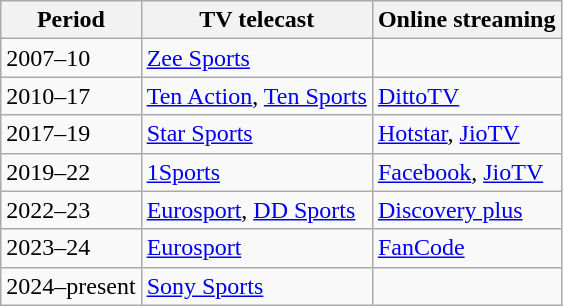<table class="wikitable" style="text-align:left;">
<tr>
<th>Period</th>
<th>TV telecast</th>
<th>Online streaming</th>
</tr>
<tr>
<td>2007–10</td>
<td><a href='#'>Zee Sports</a></td>
<td></td>
</tr>
<tr>
<td>2010–17</td>
<td><a href='#'>Ten Action</a>, <a href='#'>Ten Sports</a></td>
<td><a href='#'>DittoTV</a></td>
</tr>
<tr>
<td>2017–19</td>
<td><a href='#'>Star Sports</a></td>
<td><a href='#'>Hotstar</a>, <a href='#'>JioTV</a></td>
</tr>
<tr>
<td>2019–22</td>
<td><a href='#'>1Sports</a></td>
<td><a href='#'>Facebook</a>, <a href='#'>JioTV</a></td>
</tr>
<tr>
<td>2022–23</td>
<td><a href='#'>Eurosport</a>, <a href='#'>DD Sports</a></td>
<td><a href='#'>Discovery plus</a></td>
</tr>
<tr>
<td>2023–24</td>
<td><a href='#'>Eurosport</a></td>
<td><a href='#'>FanCode</a></td>
</tr>
<tr>
<td>2024–present</td>
<td><a href='#'>Sony Sports</a></td>
<td></td>
</tr>
</table>
